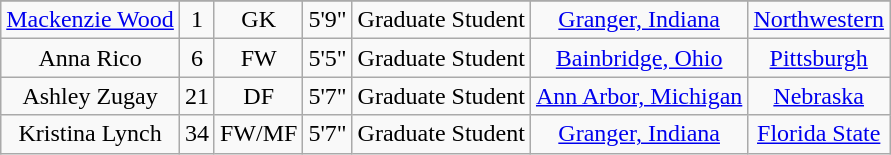<table class="wikitable sortable" style="text-align:center;" border="1">
<tr align=center>
</tr>
<tr>
<td><a href='#'>Mackenzie Wood</a></td>
<td>1</td>
<td>GK</td>
<td>5'9"</td>
<td>Graduate Student</td>
<td><a href='#'>Granger, Indiana</a></td>
<td><a href='#'>Northwestern</a></td>
</tr>
<tr>
<td>Anna Rico</td>
<td>6</td>
<td>FW</td>
<td>5'5"</td>
<td>Graduate Student</td>
<td><a href='#'>Bainbridge, Ohio</a></td>
<td><a href='#'>Pittsburgh</a></td>
</tr>
<tr>
<td>Ashley Zugay</td>
<td>21</td>
<td>DF</td>
<td>5'7"</td>
<td>Graduate Student</td>
<td><a href='#'>Ann Arbor, Michigan</a></td>
<td><a href='#'>Nebraska</a></td>
</tr>
<tr>
<td>Kristina Lynch</td>
<td>34</td>
<td>FW/MF</td>
<td>5'7"</td>
<td>Graduate Student</td>
<td><a href='#'>Granger, Indiana</a></td>
<td><a href='#'>Florida State</a></td>
</tr>
</table>
